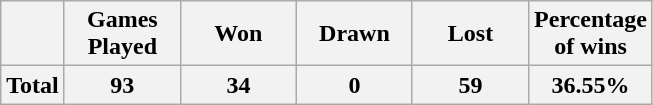<table class="wikitable" style="text-align: center;">
<tr>
<th></th>
<th width="70">Games Played</th>
<th width="70">Won</th>
<th width="70">Drawn</th>
<th width="70">Lost</th>
<th width="70">Percentage of wins</th>
</tr>
<tr>
<th>Total</th>
<th>93</th>
<th>34</th>
<th>0</th>
<th>59</th>
<th>36.55%</th>
</tr>
</table>
